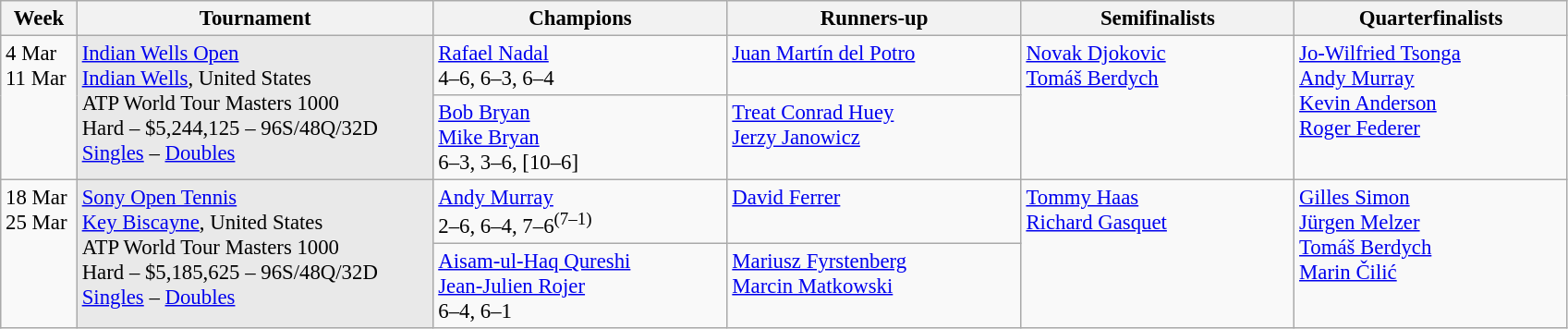<table class=wikitable style=font-size:95%>
<tr>
<th style="width:48px;">Week</th>
<th style="width:250px;">Tournament</th>
<th style="width:205px;">Champions</th>
<th style="width:205px;">Runners-up</th>
<th style="width:190px;">Semifinalists</th>
<th style="width:190px;">Quarterfinalists</th>
</tr>
<tr valign="top">
<td rowspan="2">4 Mar<br>11 Mar</td>
<td bgcolor="E9E9E9" rowspan="2"><a href='#'>Indian Wells Open</a><br> <a href='#'>Indian Wells</a>, United States<br>ATP World Tour Masters 1000<br>Hard – $5,244,125 – 96S/48Q/32D<br><a href='#'>Singles</a> – <a href='#'>Doubles</a></td>
<td> <a href='#'>Rafael Nadal</a><br>4–6, 6–3, 6–4</td>
<td> <a href='#'>Juan Martín del Potro</a></td>
<td rowspan="2"> <a href='#'>Novak Djokovic</a><br> <a href='#'>Tomáš Berdych</a></td>
<td rowspan="2"> <a href='#'>Jo-Wilfried Tsonga</a><br> <a href='#'>Andy Murray</a><br> <a href='#'>Kevin Anderson</a><br> <a href='#'>Roger Federer</a></td>
</tr>
<tr valign="top">
<td> <a href='#'>Bob Bryan</a><br> <a href='#'>Mike Bryan</a><br>6–3, 3–6, [10–6]</td>
<td> <a href='#'>Treat Conrad Huey</a><br> <a href='#'>Jerzy Janowicz</a></td>
</tr>
<tr valign="top">
<td rowspan="2">18 Mar<br>25 Mar</td>
<td bgcolor="E9E9E9" rowspan="2"><a href='#'>Sony Open Tennis</a><br><a href='#'>Key Biscayne</a>, United States<br>ATP World Tour Masters 1000<br>Hard – $5,185,625 – 96S/48Q/32D<br><a href='#'>Singles</a> – <a href='#'>Doubles</a></td>
<td> <a href='#'>Andy Murray</a><br>2–6, 6–4, 7–6<sup>(7–1)</sup></td>
<td> <a href='#'>David Ferrer</a></td>
<td rowspan="2"> <a href='#'>Tommy Haas</a><br> <a href='#'>Richard Gasquet</a></td>
<td rowspan="2"> <a href='#'>Gilles Simon</a><br> <a href='#'>Jürgen Melzer</a><br> <a href='#'>Tomáš Berdych</a><br> <a href='#'>Marin Čilić</a></td>
</tr>
<tr valign="top">
<td> <a href='#'>Aisam-ul-Haq Qureshi</a><br> <a href='#'>Jean-Julien Rojer</a><br>6–4, 6–1</td>
<td> <a href='#'>Mariusz Fyrstenberg</a><br> <a href='#'>Marcin Matkowski</a></td>
</tr>
</table>
